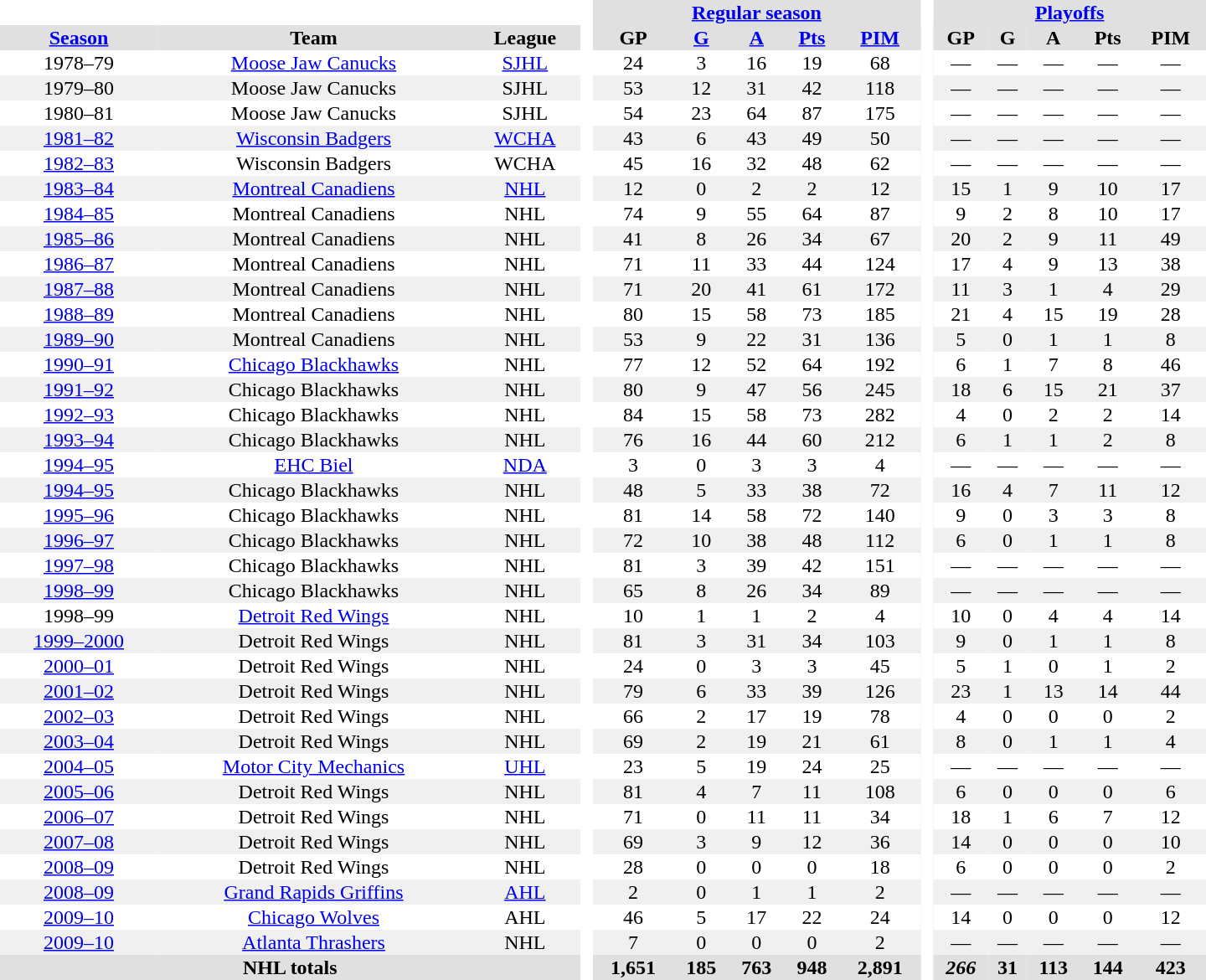<table border="0" cellpadding="1" cellspacing="0" style="text-align:center; width:60em">
<tr style="background: #e0e0e0;">
<th colspan="3" style="background: #fff;"> </th>
<th rowspan="99" style="background: #fff;"> </th>
<th colspan="5"><a href='#'>Regular season</a></th>
<th rowspan="99" style="background: #fff;"> </th>
<th colspan="5"><a href='#'>Playoffs</a></th>
</tr>
<tr style="background: #e0e0e0;">
<th><a href='#'>Season</a></th>
<th>Team</th>
<th>League</th>
<th>GP</th>
<th><a href='#'>G</a></th>
<th><a href='#'>A</a></th>
<th><a href='#'>Pts</a></th>
<th><a href='#'>PIM</a></th>
<th>GP</th>
<th>G</th>
<th>A</th>
<th>Pts</th>
<th>PIM</th>
</tr>
<tr>
<td>1978–79</td>
<td><a href='#'>Moose Jaw Canucks</a></td>
<td><a href='#'>SJHL</a></td>
<td>24</td>
<td>3</td>
<td>16</td>
<td>19</td>
<td>68</td>
<td>—</td>
<td>—</td>
<td>—</td>
<td>—</td>
<td>—</td>
</tr>
<tr style="background: #f0f0f0;">
<td>1979–80</td>
<td>Moose Jaw Canucks</td>
<td>SJHL</td>
<td>53</td>
<td>12</td>
<td>31</td>
<td>42</td>
<td>118</td>
<td>—</td>
<td>—</td>
<td>—</td>
<td>—</td>
<td>—</td>
</tr>
<tr>
<td>1980–81</td>
<td>Moose Jaw Canucks</td>
<td>SJHL</td>
<td>54</td>
<td>23</td>
<td>64</td>
<td>87</td>
<td>175</td>
<td>—</td>
<td>—</td>
<td>—</td>
<td>—</td>
<td>—</td>
</tr>
<tr style="background: #f0f0f0;">
<td><a href='#'>1981–82</a></td>
<td><a href='#'>Wisconsin Badgers</a></td>
<td><a href='#'>WCHA</a></td>
<td>43</td>
<td>6</td>
<td>43</td>
<td>49</td>
<td>50</td>
<td>—</td>
<td>—</td>
<td>—</td>
<td>—</td>
<td>—</td>
</tr>
<tr>
<td><a href='#'>1982–83</a></td>
<td>Wisconsin Badgers</td>
<td>WCHA</td>
<td>45</td>
<td>16</td>
<td>32</td>
<td>48</td>
<td>62</td>
<td>—</td>
<td>—</td>
<td>—</td>
<td>—</td>
<td>—</td>
</tr>
<tr style="background: #f0f0f0;">
<td><a href='#'>1983–84</a></td>
<td><a href='#'>Montreal Canadiens</a></td>
<td><a href='#'>NHL</a></td>
<td>12</td>
<td>0</td>
<td>2</td>
<td>2</td>
<td>12</td>
<td>15</td>
<td>1</td>
<td>9</td>
<td>10</td>
<td>17</td>
</tr>
<tr>
<td><a href='#'>1984–85</a></td>
<td>Montreal Canadiens</td>
<td>NHL</td>
<td>74</td>
<td>9</td>
<td>55</td>
<td>64</td>
<td>87</td>
<td>9</td>
<td>2</td>
<td>8</td>
<td>10</td>
<td>17</td>
</tr>
<tr style="background: #f0f0f0;">
<td><a href='#'>1985–86</a></td>
<td>Montreal Canadiens</td>
<td>NHL</td>
<td>41</td>
<td>8</td>
<td>26</td>
<td>34</td>
<td>67</td>
<td>20</td>
<td>2</td>
<td>9</td>
<td>11</td>
<td>49</td>
</tr>
<tr>
<td><a href='#'>1986–87</a></td>
<td>Montreal Canadiens</td>
<td>NHL</td>
<td>71</td>
<td>11</td>
<td>33</td>
<td>44</td>
<td>124</td>
<td>17</td>
<td>4</td>
<td>9</td>
<td>13</td>
<td>38</td>
</tr>
<tr style="background: #f0f0f0;">
<td><a href='#'>1987–88</a></td>
<td>Montreal Canadiens</td>
<td>NHL</td>
<td>71</td>
<td>20</td>
<td>41</td>
<td>61</td>
<td>172</td>
<td>11</td>
<td>3</td>
<td>1</td>
<td>4</td>
<td>29</td>
</tr>
<tr>
<td><a href='#'>1988–89</a></td>
<td>Montreal Canadiens</td>
<td>NHL</td>
<td>80</td>
<td>15</td>
<td>58</td>
<td>73</td>
<td>185</td>
<td>21</td>
<td>4</td>
<td>15</td>
<td>19</td>
<td>28</td>
</tr>
<tr style="background: #f0f0f0;">
<td><a href='#'>1989–90</a></td>
<td>Montreal Canadiens</td>
<td>NHL</td>
<td>53</td>
<td>9</td>
<td>22</td>
<td>31</td>
<td>136</td>
<td>5</td>
<td>0</td>
<td>1</td>
<td>1</td>
<td>8</td>
</tr>
<tr>
<td><a href='#'>1990–91</a></td>
<td><a href='#'>Chicago Blackhawks</a></td>
<td>NHL</td>
<td>77</td>
<td>12</td>
<td>52</td>
<td>64</td>
<td>192</td>
<td>6</td>
<td>1</td>
<td>7</td>
<td>8</td>
<td>46</td>
</tr>
<tr style="background: #f0f0f0;">
<td><a href='#'>1991–92</a></td>
<td>Chicago Blackhawks</td>
<td>NHL</td>
<td>80</td>
<td>9</td>
<td>47</td>
<td>56</td>
<td>245</td>
<td>18</td>
<td>6</td>
<td>15</td>
<td>21</td>
<td>37</td>
</tr>
<tr>
<td><a href='#'>1992–93</a></td>
<td>Chicago Blackhawks</td>
<td>NHL</td>
<td>84</td>
<td>15</td>
<td>58</td>
<td>73</td>
<td>282</td>
<td>4</td>
<td>0</td>
<td>2</td>
<td>2</td>
<td>14</td>
</tr>
<tr style="background: #f0f0f0;">
<td><a href='#'>1993–94</a></td>
<td>Chicago Blackhawks</td>
<td>NHL</td>
<td>76</td>
<td>16</td>
<td>44</td>
<td>60</td>
<td>212</td>
<td>6</td>
<td>1</td>
<td>1</td>
<td>2</td>
<td>8</td>
</tr>
<tr>
<td><a href='#'>1994–95</a></td>
<td><a href='#'>EHC Biel</a></td>
<td><a href='#'>NDA</a></td>
<td>3</td>
<td>0</td>
<td>3</td>
<td>3</td>
<td>4</td>
<td>—</td>
<td>—</td>
<td>—</td>
<td>—</td>
<td>—</td>
</tr>
<tr style="background: #f0f0f0;">
<td><a href='#'>1994–95</a></td>
<td>Chicago Blackhawks</td>
<td>NHL</td>
<td>48</td>
<td>5</td>
<td>33</td>
<td>38</td>
<td>72</td>
<td>16</td>
<td>4</td>
<td>7</td>
<td>11</td>
<td>12</td>
</tr>
<tr>
<td><a href='#'>1995–96</a></td>
<td>Chicago Blackhawks</td>
<td>NHL</td>
<td>81</td>
<td>14</td>
<td>58</td>
<td>72</td>
<td>140</td>
<td>9</td>
<td>0</td>
<td>3</td>
<td>3</td>
<td>8</td>
</tr>
<tr style="background: #f0f0f0;">
<td><a href='#'>1996–97</a></td>
<td>Chicago Blackhawks</td>
<td>NHL</td>
<td>72</td>
<td>10</td>
<td>38</td>
<td>48</td>
<td>112</td>
<td>6</td>
<td>0</td>
<td>1</td>
<td>1</td>
<td>8</td>
</tr>
<tr>
<td><a href='#'>1997–98</a></td>
<td>Chicago Blackhawks</td>
<td>NHL</td>
<td>81</td>
<td>3</td>
<td>39</td>
<td>42</td>
<td>151</td>
<td>—</td>
<td>—</td>
<td>—</td>
<td>—</td>
<td>—</td>
</tr>
<tr style="background: #f0f0f0;">
<td><a href='#'>1998–99</a></td>
<td>Chicago Blackhawks</td>
<td>NHL</td>
<td>65</td>
<td>8</td>
<td>26</td>
<td>34</td>
<td>89</td>
<td>—</td>
<td>—</td>
<td>—</td>
<td>—</td>
<td>—</td>
</tr>
<tr>
<td>1998–99</td>
<td><a href='#'>Detroit Red Wings</a></td>
<td>NHL</td>
<td>10</td>
<td>1</td>
<td>1</td>
<td>2</td>
<td>4</td>
<td>10</td>
<td>0</td>
<td>4</td>
<td>4</td>
<td>14</td>
</tr>
<tr style="background: #f0f0f0;">
<td><a href='#'>1999–2000</a></td>
<td>Detroit Red Wings</td>
<td>NHL</td>
<td>81</td>
<td>3</td>
<td>31</td>
<td>34</td>
<td>103</td>
<td>9</td>
<td>0</td>
<td>1</td>
<td>1</td>
<td>8</td>
</tr>
<tr>
<td><a href='#'>2000–01</a></td>
<td>Detroit Red Wings</td>
<td>NHL</td>
<td>24</td>
<td>0</td>
<td>3</td>
<td>3</td>
<td>45</td>
<td>5</td>
<td>1</td>
<td>0</td>
<td>1</td>
<td>2</td>
</tr>
<tr style="background: #f0f0f0;">
<td><a href='#'>2001–02</a></td>
<td>Detroit Red Wings</td>
<td>NHL</td>
<td>79</td>
<td>6</td>
<td>33</td>
<td>39</td>
<td>126</td>
<td>23</td>
<td>1</td>
<td>13</td>
<td>14</td>
<td>44</td>
</tr>
<tr>
<td><a href='#'>2002–03</a></td>
<td>Detroit Red Wings</td>
<td>NHL</td>
<td>66</td>
<td>2</td>
<td>17</td>
<td>19</td>
<td>78</td>
<td>4</td>
<td>0</td>
<td>0</td>
<td>0</td>
<td>2</td>
</tr>
<tr style="background: #f0f0f0;">
<td><a href='#'>2003–04</a></td>
<td>Detroit Red Wings</td>
<td>NHL</td>
<td>69</td>
<td>2</td>
<td>19</td>
<td>21</td>
<td>61</td>
<td>8</td>
<td>0</td>
<td>1</td>
<td>1</td>
<td>4</td>
</tr>
<tr>
<td><a href='#'>2004–05</a></td>
<td><a href='#'>Motor City Mechanics</a></td>
<td><a href='#'>UHL</a></td>
<td>23</td>
<td>5</td>
<td>19</td>
<td>24</td>
<td>25</td>
<td>—</td>
<td>—</td>
<td>—</td>
<td>—</td>
<td>—</td>
</tr>
<tr style="background: #f0f0f0;">
<td><a href='#'>2005–06</a></td>
<td>Detroit Red Wings</td>
<td>NHL</td>
<td>81</td>
<td>4</td>
<td>7</td>
<td>11</td>
<td>108</td>
<td>6</td>
<td>0</td>
<td>0</td>
<td>0</td>
<td>6</td>
</tr>
<tr>
<td><a href='#'>2006–07</a></td>
<td>Detroit Red Wings</td>
<td>NHL</td>
<td>71</td>
<td>0</td>
<td>11</td>
<td>11</td>
<td>34</td>
<td>18</td>
<td>1</td>
<td>6</td>
<td>7</td>
<td>12</td>
</tr>
<tr style="background: #f0f0f0;">
<td><a href='#'>2007–08</a></td>
<td>Detroit Red Wings</td>
<td>NHL</td>
<td>69</td>
<td>3</td>
<td>9</td>
<td>12</td>
<td>36</td>
<td>14</td>
<td>0</td>
<td>0</td>
<td>0</td>
<td>10</td>
</tr>
<tr>
<td><a href='#'>2008–09</a></td>
<td>Detroit Red Wings</td>
<td>NHL</td>
<td>28</td>
<td>0</td>
<td>0</td>
<td>0</td>
<td>18</td>
<td>6</td>
<td>0</td>
<td>0</td>
<td>0</td>
<td>2</td>
</tr>
<tr style="background: #f0f0f0;">
<td><a href='#'>2008–09</a></td>
<td><a href='#'>Grand Rapids Griffins</a></td>
<td><a href='#'>AHL</a></td>
<td>2</td>
<td>0</td>
<td>1</td>
<td>1</td>
<td>2</td>
<td>—</td>
<td>—</td>
<td>—</td>
<td>—</td>
<td>—</td>
</tr>
<tr>
<td><a href='#'>2009–10</a></td>
<td><a href='#'>Chicago Wolves</a></td>
<td>AHL</td>
<td>46</td>
<td>5</td>
<td>17</td>
<td>22</td>
<td>24</td>
<td>14</td>
<td>0</td>
<td>0</td>
<td>0</td>
<td>12</td>
</tr>
<tr style="background: #f0f0f0;">
<td><a href='#'>2009–10</a></td>
<td><a href='#'>Atlanta Thrashers</a></td>
<td>NHL</td>
<td>7</td>
<td>0</td>
<td>0</td>
<td>0</td>
<td>2</td>
<td>—</td>
<td>—</td>
<td>—</td>
<td>—</td>
<td>—</td>
</tr>
<tr style="background: #e0e0e0;">
<th colspan="3">NHL totals</th>
<th>1,651</th>
<th>185</th>
<th>763</th>
<th>948</th>
<th>2,891</th>
<th><em>266</em></th>
<th>31</th>
<th>113</th>
<th>144</th>
<th>423</th>
</tr>
</table>
